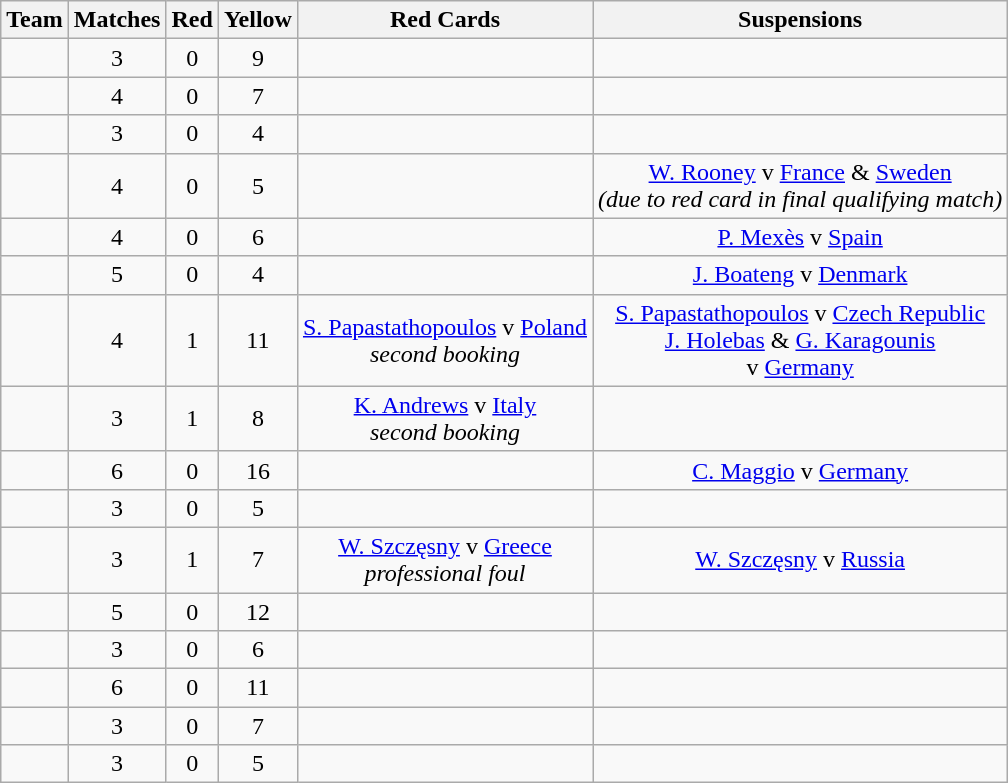<table class="wikitable" style="text-align:center;">
<tr>
<th>Team</th>
<th>Matches</th>
<th> Red</th>
<th> Yellow</th>
<th>Red Cards</th>
<th>Suspensions</th>
</tr>
<tr>
<td align=left></td>
<td>3</td>
<td>0</td>
<td>9</td>
<td></td>
<td></td>
</tr>
<tr>
<td align=left></td>
<td>4</td>
<td>0</td>
<td>7</td>
<td></td>
<td></td>
</tr>
<tr>
<td align=left></td>
<td>3</td>
<td>0</td>
<td>4</td>
<td></td>
<td></td>
</tr>
<tr>
<td align=left></td>
<td>4</td>
<td>0</td>
<td>5</td>
<td></td>
<td><a href='#'>W. Rooney</a> v <a href='#'>France</a> & <a href='#'>Sweden</a><br><em>(due to red card in final qualifying match)</em></td>
</tr>
<tr>
<td align=left></td>
<td>4</td>
<td>0</td>
<td>6</td>
<td></td>
<td><a href='#'>P. Mexès</a> v <a href='#'>Spain</a></td>
</tr>
<tr>
<td align=left></td>
<td>5</td>
<td>0</td>
<td>4</td>
<td></td>
<td><a href='#'>J. Boateng</a> v <a href='#'>Denmark</a></td>
</tr>
<tr>
<td align=left></td>
<td>4</td>
<td>1</td>
<td>11</td>
<td><a href='#'>S. Papastathopoulos</a> v <a href='#'>Poland</a><br><em>second booking</em></td>
<td><a href='#'>S. Papastathopoulos</a> v <a href='#'>Czech Republic</a><br><a href='#'>J. Holebas</a> & <a href='#'>G. Karagounis</a><br>v <a href='#'>Germany</a></td>
</tr>
<tr>
<td align=left></td>
<td>3</td>
<td>1</td>
<td>8</td>
<td><a href='#'>K. Andrews</a> v <a href='#'>Italy</a><br><em>second booking</em></td>
<td></td>
</tr>
<tr>
<td align=left></td>
<td>6</td>
<td>0</td>
<td>16</td>
<td></td>
<td><a href='#'>C. Maggio</a> v <a href='#'>Germany</a></td>
</tr>
<tr>
<td align=left></td>
<td>3</td>
<td>0</td>
<td>5</td>
<td></td>
<td></td>
</tr>
<tr>
<td align=left></td>
<td>3</td>
<td>1</td>
<td>7</td>
<td><a href='#'>W. Szczęsny</a> v <a href='#'>Greece</a><br><em>professional foul</em></td>
<td><a href='#'>W. Szczęsny</a> v <a href='#'>Russia</a></td>
</tr>
<tr>
<td align=left></td>
<td>5</td>
<td>0</td>
<td>12</td>
<td></td>
<td></td>
</tr>
<tr>
<td align=left></td>
<td>3</td>
<td>0</td>
<td>6</td>
<td></td>
<td></td>
</tr>
<tr>
<td align=left></td>
<td>6</td>
<td>0</td>
<td>11</td>
<td></td>
<td></td>
</tr>
<tr>
<td align=left></td>
<td>3</td>
<td>0</td>
<td>7</td>
<td></td>
<td></td>
</tr>
<tr>
<td align=left></td>
<td>3</td>
<td>0</td>
<td>5</td>
<td></td>
<td></td>
</tr>
</table>
